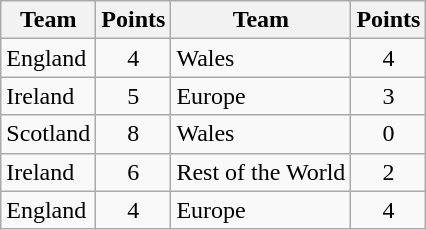<table class="wikitable" style="text-align:center">
<tr>
<th>Team</th>
<th>Points</th>
<th>Team</th>
<th>Points</th>
</tr>
<tr>
<td align=left> England</td>
<td>4</td>
<td align=left> Wales</td>
<td>4</td>
</tr>
<tr>
<td align=left> Ireland</td>
<td>5</td>
<td align=left> Europe</td>
<td>3</td>
</tr>
<tr>
<td align=left> Scotland</td>
<td>8</td>
<td align=left> Wales</td>
<td>0</td>
</tr>
<tr>
<td align=left> Ireland</td>
<td>6</td>
<td align=left>Rest of the World</td>
<td>2</td>
</tr>
<tr>
<td align=left> England</td>
<td>4</td>
<td align=left> Europe</td>
<td>4</td>
</tr>
</table>
